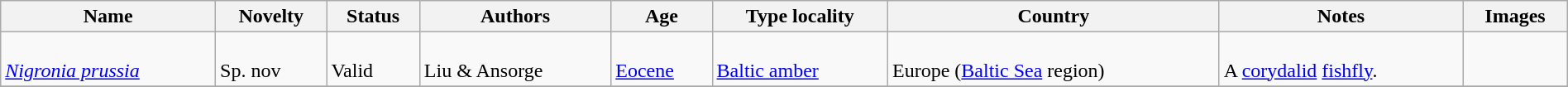<table class="wikitable sortable" align="center" width="100%">
<tr>
<th>Name</th>
<th>Novelty</th>
<th>Status</th>
<th>Authors</th>
<th>Age</th>
<th>Type locality</th>
<th>Country</th>
<th>Notes</th>
<th>Images</th>
</tr>
<tr>
<td><br><em><a href='#'>Nigronia prussia</a></em></td>
<td><br>Sp. nov</td>
<td><br>Valid</td>
<td><br>Liu & Ansorge</td>
<td><br><a href='#'>Eocene</a></td>
<td><br><a href='#'>Baltic amber</a></td>
<td><br>Europe (<a href='#'>Baltic Sea</a> region)</td>
<td><br>A <a href='#'>corydalid</a> <a href='#'>fishfly</a>.</td>
<td></td>
</tr>
<tr>
</tr>
</table>
